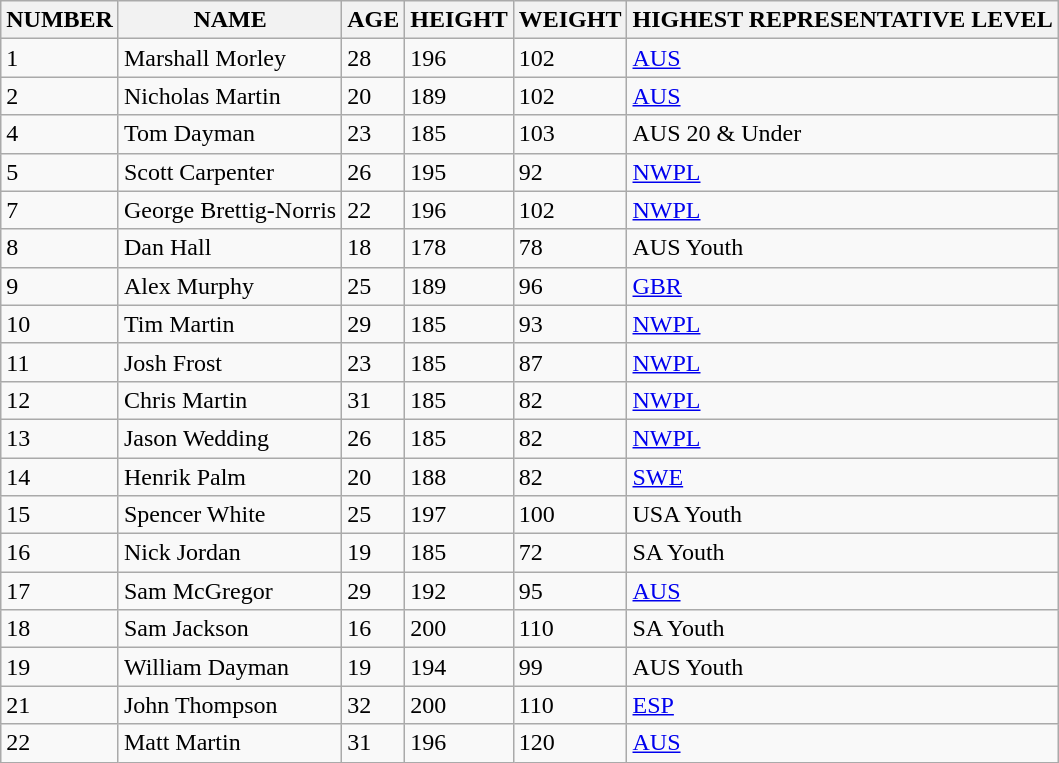<table class="wikitable">
<tr>
<th>NUMBER</th>
<th>NAME</th>
<th>AGE</th>
<th>HEIGHT</th>
<th>WEIGHT</th>
<th>HIGHEST REPRESENTATIVE LEVEL</th>
</tr>
<tr>
<td>1</td>
<td>Marshall Morley</td>
<td>28</td>
<td>196</td>
<td>102</td>
<td><a href='#'>AUS</a></td>
</tr>
<tr>
<td>2</td>
<td>Nicholas Martin</td>
<td>20</td>
<td>189</td>
<td>102</td>
<td><a href='#'>AUS</a></td>
</tr>
<tr>
<td>4</td>
<td>Tom Dayman</td>
<td>23</td>
<td>185</td>
<td>103</td>
<td>AUS 20 & Under</td>
</tr>
<tr>
<td>5</td>
<td>Scott Carpenter</td>
<td>26</td>
<td>195</td>
<td>92</td>
<td><a href='#'>NWPL</a></td>
</tr>
<tr>
<td>7</td>
<td>George Brettig-Norris</td>
<td>22</td>
<td>196</td>
<td>102</td>
<td><a href='#'>NWPL</a></td>
</tr>
<tr>
<td>8</td>
<td>Dan Hall</td>
<td>18</td>
<td>178</td>
<td>78</td>
<td>AUS Youth</td>
</tr>
<tr>
<td>9</td>
<td>Alex Murphy</td>
<td>25</td>
<td>189</td>
<td>96</td>
<td><a href='#'>GBR</a></td>
</tr>
<tr>
<td>10</td>
<td>Tim Martin</td>
<td>29</td>
<td>185</td>
<td>93</td>
<td><a href='#'>NWPL</a></td>
</tr>
<tr>
<td>11</td>
<td>Josh Frost</td>
<td>23</td>
<td>185</td>
<td>87</td>
<td><a href='#'>NWPL</a></td>
</tr>
<tr>
<td>12</td>
<td>Chris Martin</td>
<td>31</td>
<td>185</td>
<td>82</td>
<td><a href='#'>NWPL</a></td>
</tr>
<tr>
<td>13</td>
<td>Jason Wedding</td>
<td>26</td>
<td>185</td>
<td>82</td>
<td><a href='#'>NWPL</a></td>
</tr>
<tr>
<td>14</td>
<td>Henrik Palm</td>
<td>20</td>
<td>188</td>
<td>82</td>
<td><a href='#'>SWE</a></td>
</tr>
<tr>
<td>15</td>
<td>Spencer White</td>
<td>25</td>
<td>197</td>
<td>100</td>
<td>USA Youth</td>
</tr>
<tr>
<td>16</td>
<td>Nick Jordan</td>
<td>19</td>
<td>185</td>
<td>72</td>
<td>SA Youth</td>
</tr>
<tr>
<td>17</td>
<td>Sam McGregor</td>
<td>29</td>
<td>192</td>
<td>95</td>
<td><a href='#'>AUS</a></td>
</tr>
<tr>
<td>18</td>
<td>Sam Jackson</td>
<td>16</td>
<td>200</td>
<td>110</td>
<td>SA Youth</td>
</tr>
<tr>
<td>19</td>
<td>William Dayman</td>
<td>19</td>
<td>194</td>
<td>99</td>
<td>AUS Youth</td>
</tr>
<tr>
<td>21</td>
<td>John Thompson</td>
<td>32</td>
<td>200</td>
<td>110</td>
<td><a href='#'>ESP</a></td>
</tr>
<tr>
<td>22</td>
<td>Matt Martin</td>
<td>31</td>
<td>196</td>
<td>120</td>
<td><a href='#'>AUS</a></td>
</tr>
</table>
